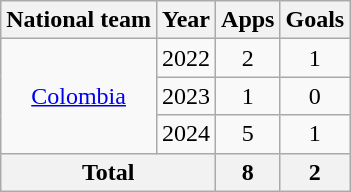<table class="wikitable" style="text-align:center">
<tr>
<th>National team</th>
<th>Year</th>
<th>Apps</th>
<th>Goals</th>
</tr>
<tr>
<td rowspan="3"><a href='#'>Colombia</a></td>
<td>2022</td>
<td>2</td>
<td>1</td>
</tr>
<tr>
<td>2023</td>
<td>1</td>
<td>0</td>
</tr>
<tr>
<td>2024</td>
<td>5</td>
<td>1</td>
</tr>
<tr>
<th colspan="2">Total</th>
<th>8</th>
<th>2</th>
</tr>
</table>
